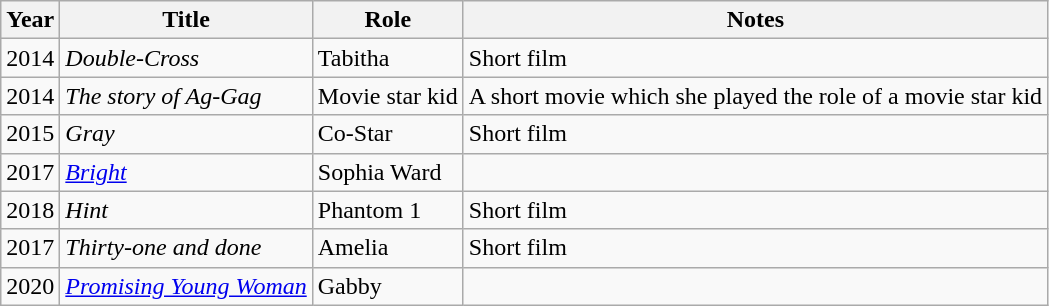<table class="wikitable sortable">
<tr>
<th>Year</th>
<th>Title</th>
<th>Role</th>
<th>Notes</th>
</tr>
<tr>
<td>2014</td>
<td><em>Double-Cross</em></td>
<td>Tabitha</td>
<td>Short film</td>
</tr>
<tr>
<td>2014</td>
<td><em>The story of Ag-Gag</em></td>
<td>Movie star kid</td>
<td>A short movie which she played the role of a movie star kid</td>
</tr>
<tr>
<td>2015</td>
<td><em>Gray</em></td>
<td>Co-Star</td>
<td>Short film</td>
</tr>
<tr>
<td>2017</td>
<td><em><a href='#'>Bright</a></em></td>
<td>Sophia Ward</td>
<td></td>
</tr>
<tr>
<td>2018</td>
<td><em>Hint</em></td>
<td>Phantom 1</td>
<td>Short film</td>
</tr>
<tr>
<td>2017</td>
<td><em>Thirty-one and done</em></td>
<td>Amelia</td>
<td>Short film</td>
</tr>
<tr>
<td>2020</td>
<td><em><a href='#'>Promising Young Woman</a></em></td>
<td>Gabby</td>
<td></td>
</tr>
</table>
